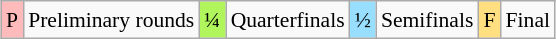<table class="wikitable" style="margin:0.5em auto; font-size:90%; line-height:1.25em;">
<tr>
<td bgcolor="#FFBBBB" align=center>P</td>
<td>Preliminary rounds</td>
<td bgcolor="#AFF55B" align=center>¼</td>
<td>Quarterfinals</td>
<td bgcolor="#97DEFF" align=center>½</td>
<td>Semifinals</td>
<td bgcolor="#FFDF80" align=center>F</td>
<td>Final</td>
</tr>
</table>
